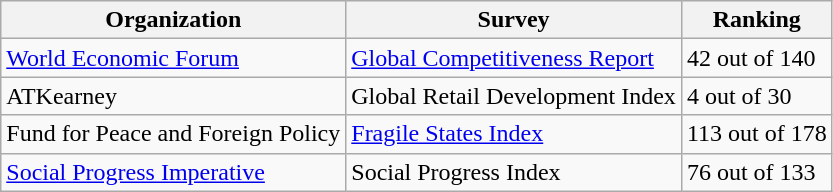<table class="wikitable">
<tr>
<th>Organization</th>
<th>Survey</th>
<th>Ranking</th>
</tr>
<tr>
<td><a href='#'>World Economic Forum</a></td>
<td><a href='#'>Global Competitiveness Report</a></td>
<td>42 out of 140</td>
</tr>
<tr>
<td>ATKearney</td>
<td>Global Retail Development Index</td>
<td>4 out of 30</td>
</tr>
<tr>
<td>Fund for Peace and Foreign Policy</td>
<td><a href='#'>Fragile States Index</a></td>
<td>113 out of 178</td>
</tr>
<tr>
<td><a href='#'>Social Progress Imperative</a></td>
<td>Social Progress Index</td>
<td>76 out of 133</td>
</tr>
</table>
